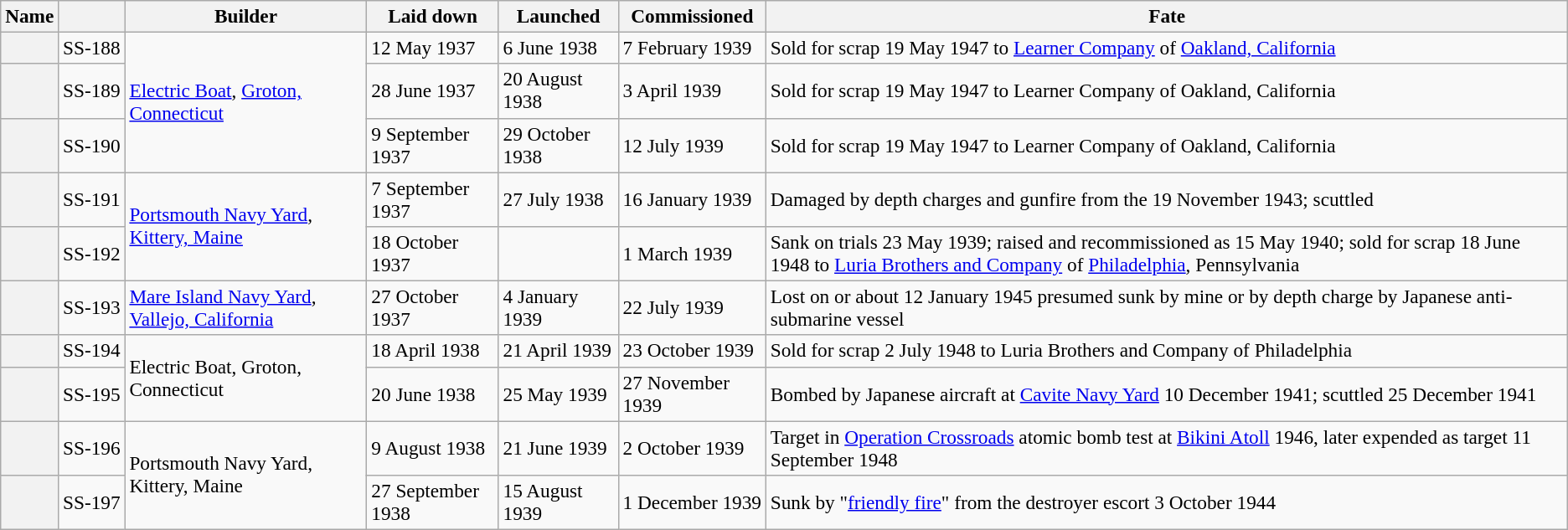<table class="wikitable plainrowheaders sortable" style="font-size:97%;">
<tr>
<th scope="col">Name</th>
<th scope="col"></th>
<th scope="col">Builder</th>
<th scope="col">Laid down</th>
<th scope="col">Launched</th>
<th scope="col">Commissioned</th>
<th scope="col">Fate</th>
</tr>
<tr>
<th scope="row"></th>
<td style="white-space: nowrap;">SS-188</td>
<td rowspan=3><a href='#'>Electric Boat</a>, <a href='#'>Groton, Connecticut</a></td>
<td>12 May 1937</td>
<td>6 June 1938</td>
<td>7 February 1939</td>
<td>Sold for scrap 19 May 1947 to <a href='#'>Learner Company</a> of <a href='#'>Oakland, California</a></td>
</tr>
<tr>
<th scope="row"></th>
<td>SS-189</td>
<td>28 June 1937</td>
<td>20 August 1938</td>
<td>3 April 1939</td>
<td>Sold for scrap 19 May 1947 to Learner Company of Oakland, California</td>
</tr>
<tr>
<th scope="row"></th>
<td>SS-190</td>
<td>9 September 1937</td>
<td>29 October 1938</td>
<td>12 July 1939</td>
<td>Sold for scrap 19 May 1947 to Learner Company of Oakland, California</td>
</tr>
<tr>
<th scope="row"></th>
<td>SS-191</td>
<td rowspan=2><a href='#'>Portsmouth Navy Yard</a>, <a href='#'>Kittery, Maine</a></td>
<td>7 September 1937</td>
<td>27 July 1938</td>
<td>16 January 1939</td>
<td>Damaged by depth charges and gunfire from the  19 November 1943; scuttled</td>
</tr>
<tr>
<th scope="row"></th>
<td>SS-192</td>
<td>18 October 1937</td>
<td></td>
<td>1 March 1939</td>
<td>Sank on trials 23 May 1939; raised and recommissioned as  15 May 1940; sold for scrap 18 June 1948 to <a href='#'>Luria Brothers and Company</a> of <a href='#'>Philadelphia</a>, Pennsylvania</td>
</tr>
<tr>
<th scope="row"></th>
<td>SS-193</td>
<td><a href='#'>Mare Island Navy Yard</a>, <a href='#'>Vallejo, California</a></td>
<td>27 October 1937</td>
<td>4 January 1939</td>
<td>22 July 1939</td>
<td>Lost on or about 12 January 1945 presumed sunk by mine or by depth charge by Japanese anti-submarine vessel</td>
</tr>
<tr>
<th scope="row"></th>
<td>SS-194</td>
<td rowspan=2>Electric Boat, Groton, Connecticut</td>
<td>18 April 1938</td>
<td>21 April 1939</td>
<td>23 October 1939</td>
<td>Sold for scrap 2 July 1948 to Luria Brothers and Company of Philadelphia</td>
</tr>
<tr>
<th scope="row"></th>
<td>SS-195</td>
<td>20 June 1938</td>
<td>25 May 1939</td>
<td>27 November 1939</td>
<td>Bombed by Japanese aircraft at <a href='#'>Cavite Navy Yard</a> 10 December 1941; scuttled 25 December 1941</td>
</tr>
<tr>
<th scope="row"></th>
<td>SS-196</td>
<td rowspan=2>Portsmouth Navy Yard, Kittery, Maine</td>
<td>9 August 1938</td>
<td>21 June 1939</td>
<td>2 October 1939</td>
<td>Target in <a href='#'>Operation Crossroads</a> atomic bomb test at <a href='#'>Bikini Atoll</a> 1946, later expended as target 11 September 1948</td>
</tr>
<tr>
<th scope="row"></th>
<td>SS-197</td>
<td>27 September 1938</td>
<td>15 August 1939</td>
<td>1 December 1939</td>
<td>Sunk by "<a href='#'>friendly fire</a>" from the destroyer escort  3 October 1944</td>
</tr>
</table>
